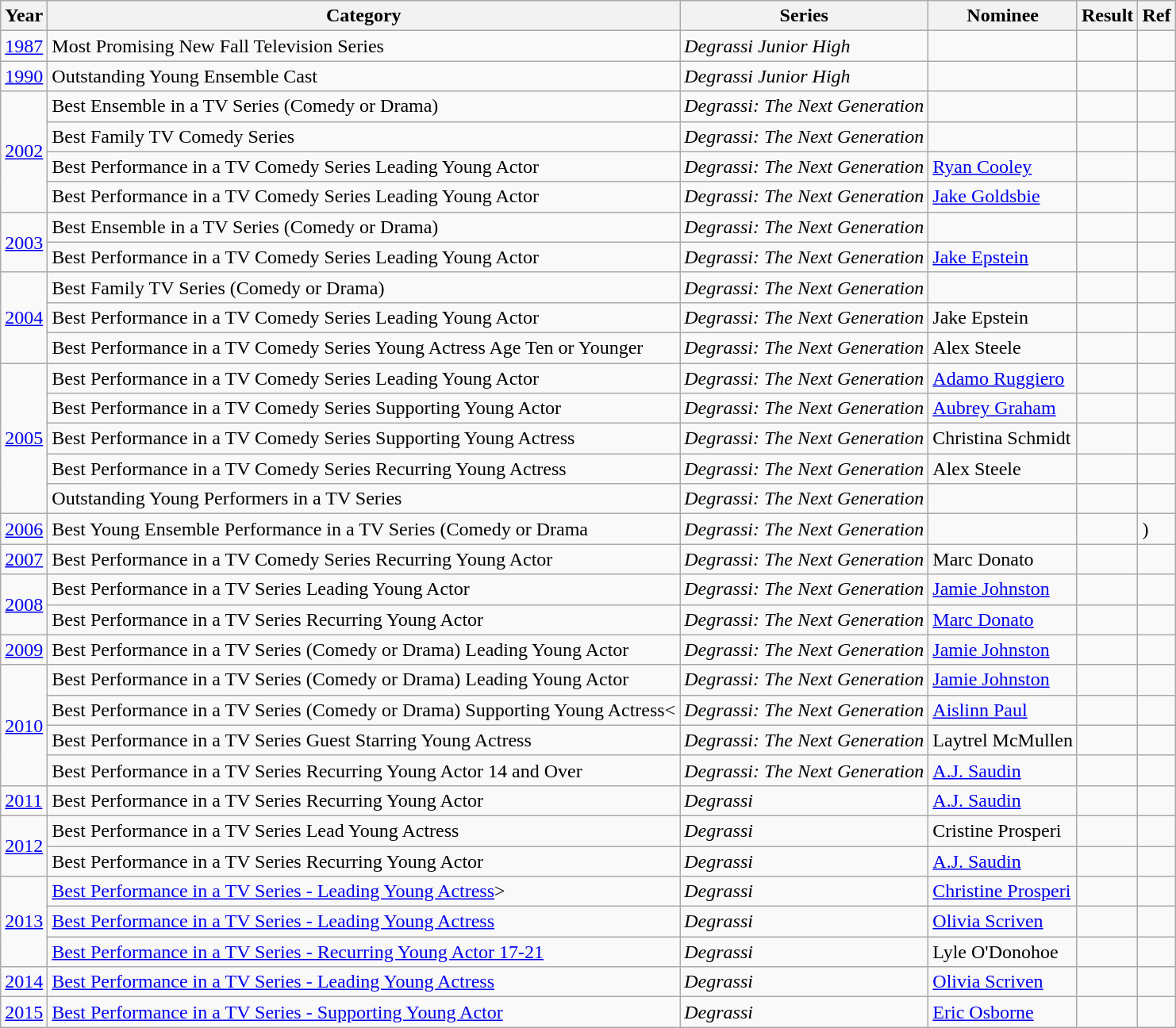<table class="wikitable">
<tr>
<th>Year</th>
<th>Category</th>
<th>Series</th>
<th>Nominee</th>
<th>Result</th>
<th>Ref</th>
</tr>
<tr>
<td><a href='#'>1987</a></td>
<td>Most Promising New Fall Television Series</td>
<td><em>Degrassi Junior High</em></td>
<td></td>
<td></td>
<td></td>
</tr>
<tr>
<td><a href='#'>1990</a></td>
<td>Outstanding Young Ensemble Cast</td>
<td><em>Degrassi Junior High</em></td>
<td></td>
<td></td>
<td></td>
</tr>
<tr>
<td rowspan=4><a href='#'>2002</a></td>
<td>Best Ensemble in a TV Series (Comedy or Drama)</td>
<td><em>Degrassi: The Next Generation</em></td>
<td></td>
<td></td>
<td></td>
</tr>
<tr>
<td>Best Family TV Comedy Series</td>
<td><em>Degrassi: The Next Generation</em></td>
<td></td>
<td></td>
<td></td>
</tr>
<tr>
<td>Best Performance in a TV Comedy Series Leading Young Actor</td>
<td><em>Degrassi: The Next Generation</em></td>
<td><a href='#'>Ryan Cooley</a></td>
<td></td>
<td></td>
</tr>
<tr>
<td>Best Performance in a TV Comedy Series Leading Young Actor</td>
<td><em>Degrassi: The Next Generation</em></td>
<td><a href='#'>Jake Goldsbie</a></td>
<td></td>
<td></td>
</tr>
<tr>
<td rowspan=2><a href='#'>2003</a></td>
<td>Best Ensemble in a TV Series (Comedy or Drama)</td>
<td><em>Degrassi: The Next Generation</em></td>
<td></td>
<td></td>
<td></td>
</tr>
<tr>
<td>Best Performance in a TV Comedy Series Leading Young Actor</td>
<td><em>Degrassi: The Next Generation</em></td>
<td><a href='#'>Jake Epstein</a></td>
<td></td>
<td></td>
</tr>
<tr>
<td rowspan=3><a href='#'>2004</a></td>
<td>Best Family TV Series (Comedy or Drama)</td>
<td><em>Degrassi: The Next Generation</em></td>
<td></td>
<td></td>
<td></td>
</tr>
<tr>
<td>Best Performance in a TV Comedy Series Leading Young Actor</td>
<td><em>Degrassi: The Next Generation</em></td>
<td>Jake Epstein</td>
<td></td>
<td></td>
</tr>
<tr>
<td>Best Performance in a TV Comedy Series Young Actress Age Ten or Younger</td>
<td><em>Degrassi: The Next Generation</em></td>
<td>Alex Steele</td>
<td></td>
<td></td>
</tr>
<tr>
<td rowspan=5><a href='#'>2005</a></td>
<td>Best Performance in a TV Comedy Series Leading Young Actor</td>
<td><em>Degrassi: The Next Generation</em></td>
<td><a href='#'>Adamo Ruggiero</a></td>
<td></td>
<td></td>
</tr>
<tr>
<td>Best Performance in a TV Comedy Series Supporting Young Actor</td>
<td><em>Degrassi: The Next Generation</em></td>
<td><a href='#'>Aubrey Graham</a></td>
<td></td>
<td></td>
</tr>
<tr>
<td>Best Performance in a TV Comedy Series Supporting Young Actress</td>
<td><em>Degrassi: The Next Generation</em></td>
<td>Christina Schmidt<br></td>
<td></td>
<td></td>
</tr>
<tr>
<td>Best Performance in a TV Comedy Series Recurring Young Actress</td>
<td><em>Degrassi: The Next Generation</em></td>
<td>Alex Steele</td>
<td></td>
<td></td>
</tr>
<tr>
<td>Outstanding Young Performers in a TV Series</td>
<td><em>Degrassi: The Next Generation</em></td>
<td></td>
<td></td>
<td></td>
</tr>
<tr>
<td><a href='#'>2006</a></td>
<td>Best Young Ensemble Performance in a TV Series (Comedy or Drama</td>
<td><em>Degrassi: The Next Generation</em></td>
<td></td>
<td></td>
<td>)</td>
</tr>
<tr>
<td><a href='#'>2007</a></td>
<td>Best Performance in a TV Comedy Series Recurring Young Actor</td>
<td><em>Degrassi: The Next Generation</em></td>
<td>Marc Donato</td>
<td></td>
<td></td>
</tr>
<tr>
<td rowspan=2><a href='#'>2008</a></td>
<td>Best Performance in a TV Series Leading Young Actor</td>
<td><em>Degrassi: The Next Generation</em></td>
<td><a href='#'>Jamie Johnston</a></td>
<td></td>
<td></td>
</tr>
<tr>
<td>Best Performance in a TV Series Recurring Young Actor</td>
<td><em>Degrassi: The Next Generation</em></td>
<td><a href='#'>Marc Donato</a></td>
<td></td>
<td></td>
</tr>
<tr>
<td><a href='#'>2009</a></td>
<td>Best Performance in a TV Series (Comedy or Drama) Leading Young Actor</td>
<td><em>Degrassi: The Next Generation</em></td>
<td><a href='#'>Jamie Johnston</a></td>
<td></td>
<td></td>
</tr>
<tr>
<td rowspan=4><a href='#'>2010</a></td>
<td>Best Performance in a TV Series (Comedy or Drama) Leading Young Actor</td>
<td><em>Degrassi: The Next Generation</em></td>
<td><a href='#'>Jamie Johnston</a></td>
<td></td>
<td></td>
</tr>
<tr>
<td>Best Performance in a TV Series (Comedy or Drama) Supporting Young Actress<</td>
<td><em>Degrassi: The Next Generation</em></td>
<td><a href='#'>Aislinn Paul</a></td>
<td></td>
<td></td>
</tr>
<tr>
<td>Best Performance in a TV Series Guest Starring Young Actress</td>
<td><em>Degrassi: The Next Generation</em></td>
<td>Laytrel McMullen</td>
<td></td>
<td></td>
</tr>
<tr>
<td>Best Performance in a TV Series Recurring Young Actor 14 and Over</td>
<td><em>Degrassi: The Next Generation</em></td>
<td><a href='#'>A.J. Saudin</a></td>
<td></td>
<td></td>
</tr>
<tr>
<td><a href='#'>2011</a></td>
<td>Best Performance in a TV Series Recurring Young Actor</td>
<td><em>Degrassi</em></td>
<td><a href='#'>A.J. Saudin</a></td>
<td></td>
<td></td>
</tr>
<tr>
<td rowspan=2><a href='#'>2012</a></td>
<td>Best Performance in a TV Series Lead Young Actress</td>
<td><em>Degrassi</em></td>
<td>Cristine Prosperi</td>
<td></td>
<td></td>
</tr>
<tr>
<td>Best Performance in a TV Series Recurring Young Actor</td>
<td><em>Degrassi</em></td>
<td><a href='#'>A.J. Saudin</a></td>
<td></td>
<td></td>
</tr>
<tr>
<td rowspan=3><a href='#'>2013</a></td>
<td><a href='#'>Best Performance in a TV Series - Leading Young Actress</a>></td>
<td><em>Degrassi</em></td>
<td><a href='#'>Christine Prosperi</a></td>
<td></td>
<td></td>
</tr>
<tr>
<td><a href='#'>Best Performance in a TV Series - Leading Young Actress</a></td>
<td><em>Degrassi</em></td>
<td><a href='#'>Olivia Scriven</a></td>
<td></td>
<td></td>
</tr>
<tr>
<td><a href='#'>Best Performance in a TV Series - Recurring Young Actor 17-21</a></td>
<td><em>Degrassi</em></td>
<td>Lyle O'Donohoe</td>
<td></td>
<td></td>
</tr>
<tr>
<td><a href='#'>2014</a></td>
<td><a href='#'>Best Performance in a TV Series - Leading Young Actress</a></td>
<td><em>Degrassi</em></td>
<td><a href='#'>Olivia Scriven</a></td>
<td></td>
<td></td>
</tr>
<tr>
<td><a href='#'>2015</a></td>
<td><a href='#'>Best Performance in a TV Series - Supporting Young Actor</a></td>
<td><em>Degrassi</em></td>
<td><a href='#'>Eric Osborne</a></td>
<td></td>
<td></td>
</tr>
</table>
